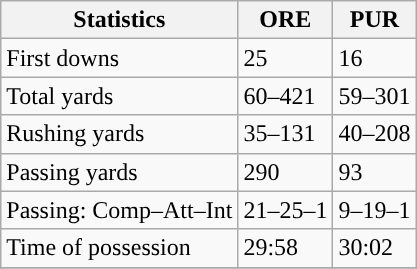<table class="wikitable" style="float: left;">
<tr>
<th>Statistics</th>
<th>ORE</th>
<th>PUR</th>
</tr>
<tr>
<td>First downs</td>
<td>25</td>
<td>16</td>
</tr>
<tr>
<td>Total yards</td>
<td>60–421</td>
<td>59–301</td>
</tr>
<tr>
<td>Rushing yards</td>
<td>35–131</td>
<td>40–208</td>
</tr>
<tr>
<td>Passing yards</td>
<td>290</td>
<td>93</td>
</tr>
<tr>
<td>Passing: Comp–Att–Int</td>
<td>21–25–1</td>
<td>9–19–1</td>
</tr>
<tr>
<td>Time of possession</td>
<td>29:58</td>
<td>30:02</td>
</tr>
<tr>
</tr>
</table>
